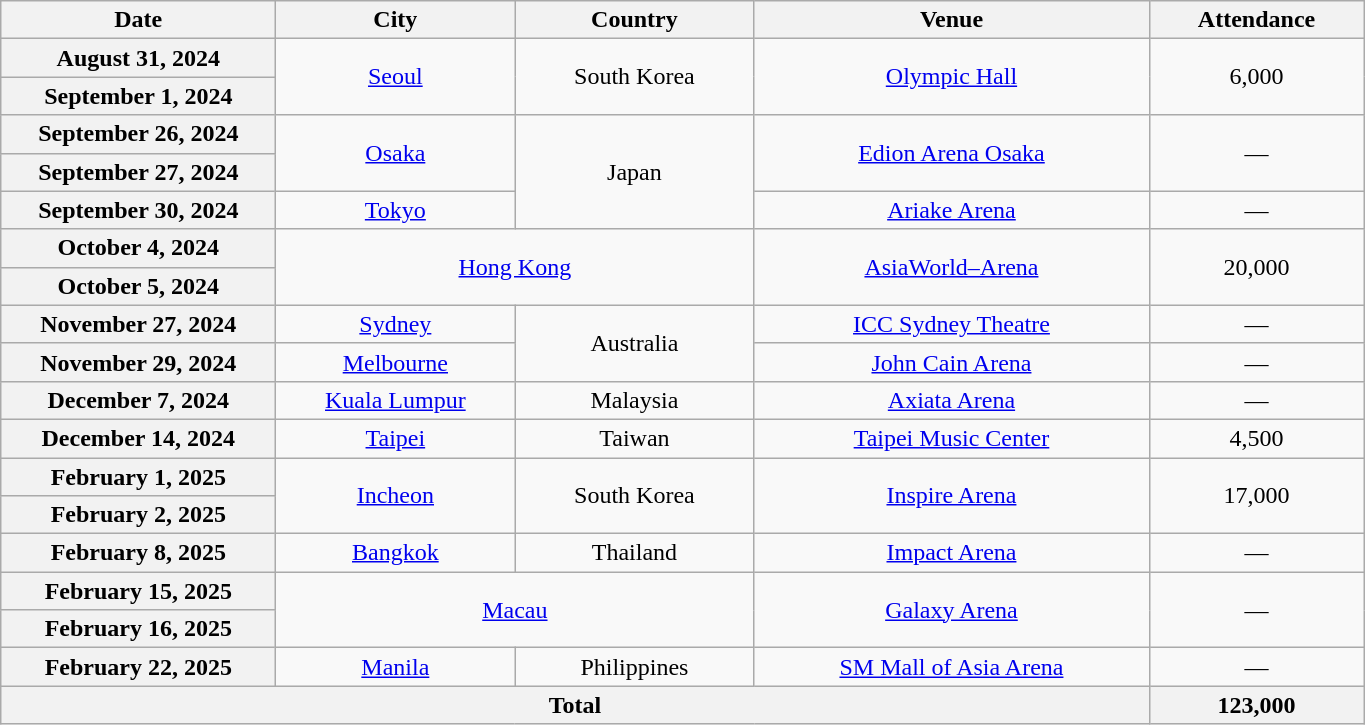<table class="wikitable plainrowheaders" style="text-align:center">
<tr>
<th scope="col" style="width:11em">Date</th>
<th scope="col" style="width:9.5em">City</th>
<th scope="col" style="width:9.5em">Country</th>
<th scope="col" style="width:16em">Venue</th>
<th scope="col" style="width:8.5em">Attendance</th>
</tr>
<tr>
<th scope="row" style="text-align:center;">August 31, 2024</th>
<td rowspan="2"><a href='#'>Seoul</a></td>
<td rowspan="2">South Korea</td>
<td rowspan="2"><a href='#'>Olympic Hall</a></td>
<td rowspan="2">6,000</td>
</tr>
<tr>
<th scope="row" style="text-align:center;">September 1, 2024</th>
</tr>
<tr>
<th scope="row" style="text-align:center;">September 26, 2024</th>
<td rowspan="2"><a href='#'>Osaka</a></td>
<td rowspan="3">Japan</td>
<td rowspan="2"><a href='#'>Edion Arena Osaka</a></td>
<td rowspan="2">—</td>
</tr>
<tr>
<th scope="row" style="text-align:center;">September 27, 2024</th>
</tr>
<tr>
<th scope="row" style="text-align:center;">September 30, 2024</th>
<td><a href='#'>Tokyo</a></td>
<td><a href='#'>Ariake Arena</a></td>
<td>—</td>
</tr>
<tr>
<th scope="row" style="text-align:center;">October 4, 2024</th>
<td colspan="2" rowspan="2"><a href='#'>Hong Kong</a></td>
<td rowspan="2"><a href='#'>AsiaWorld–Arena</a></td>
<td rowspan="2">20,000</td>
</tr>
<tr>
<th scope="row" style="text-align:center;">October 5, 2024</th>
</tr>
<tr>
<th scope="row" style="text-align:center;">November 27, 2024</th>
<td><a href='#'>Sydney</a></td>
<td rowspan="2">Australia</td>
<td><a href='#'>ICC Sydney Theatre</a></td>
<td>—</td>
</tr>
<tr>
<th scope="row" style="text-align:center;">November 29, 2024</th>
<td><a href='#'>Melbourne</a></td>
<td><a href='#'>John Cain Arena</a></td>
<td>—</td>
</tr>
<tr>
<th scope="row" style="text-align:center;">December 7, 2024</th>
<td><a href='#'>Kuala Lumpur</a></td>
<td>Malaysia</td>
<td><a href='#'>Axiata Arena</a></td>
<td>—</td>
</tr>
<tr>
<th scope="row" style="text-align:center;">December 14, 2024</th>
<td><a href='#'>Taipei</a></td>
<td>Taiwan</td>
<td><a href='#'>Taipei Music Center</a></td>
<td>4,500</td>
</tr>
<tr>
<th scope="row" style="text-align:center;">February 1, 2025</th>
<td rowspan="2"><a href='#'>Incheon</a></td>
<td rowspan="2">South Korea</td>
<td rowspan="2"><a href='#'>Inspire Arena</a></td>
<td rowspan="2">17,000</td>
</tr>
<tr>
<th scope="row" style="text-align:center;">February 2, 2025</th>
</tr>
<tr>
<th scope="row" style="text-align:center;">February 8, 2025</th>
<td><a href='#'>Bangkok</a></td>
<td>Thailand</td>
<td><a href='#'>Impact Arena</a></td>
<td>—</td>
</tr>
<tr>
<th scope="row" style="text-align:center;">February 15, 2025</th>
<td colspan="2" rowspan="2"><a href='#'>Macau</a></td>
<td rowspan="2"><a href='#'>Galaxy Arena</a></td>
<td rowspan="2">—</td>
</tr>
<tr>
<th scope="row" style="text-align:center;">February 16, 2025</th>
</tr>
<tr>
<th scope="row" style="text-align:center;">February 22, 2025</th>
<td><a href='#'>Manila</a></td>
<td>Philippines</td>
<td><a href='#'>SM Mall of Asia Arena</a></td>
<td>—</td>
</tr>
<tr>
<th colspan="4">Total</th>
<th>123,000</th>
</tr>
</table>
